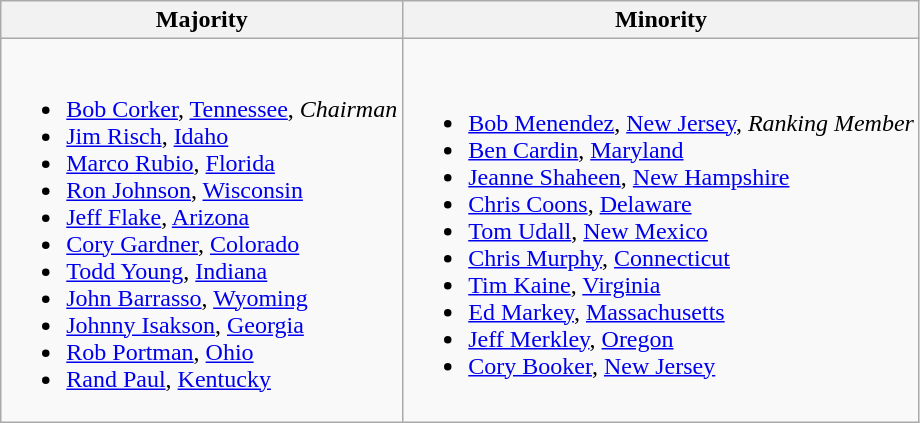<table class=wikitable>
<tr>
<th>Majority</th>
<th>Minority</th>
</tr>
<tr>
<td><br><ul><li><a href='#'>Bob Corker</a>, <a href='#'>Tennessee</a>, <em>Chairman</em></li><li><a href='#'>Jim Risch</a>, <a href='#'>Idaho</a></li><li><a href='#'>Marco Rubio</a>, <a href='#'>Florida</a></li><li><a href='#'>Ron Johnson</a>, <a href='#'>Wisconsin</a></li><li><a href='#'>Jeff Flake</a>, <a href='#'>Arizona</a></li><li><a href='#'>Cory Gardner</a>, <a href='#'>Colorado</a></li><li><a href='#'>Todd Young</a>, <a href='#'>Indiana</a></li><li><a href='#'>John Barrasso</a>, <a href='#'>Wyoming</a></li><li><a href='#'>Johnny Isakson</a>, <a href='#'>Georgia</a></li><li><a href='#'>Rob Portman</a>, <a href='#'>Ohio</a></li><li><a href='#'>Rand Paul</a>, <a href='#'>Kentucky</a></li></ul></td>
<td><br><ul><li><a href='#'>Bob Menendez</a>, <a href='#'>New Jersey</a>, <em>Ranking Member</em></li><li><a href='#'>Ben Cardin</a>, <a href='#'>Maryland</a></li><li><a href='#'>Jeanne Shaheen</a>, <a href='#'>New Hampshire</a></li><li><a href='#'>Chris Coons</a>, <a href='#'>Delaware</a></li><li><a href='#'>Tom Udall</a>, <a href='#'>New Mexico</a></li><li><a href='#'>Chris Murphy</a>, <a href='#'>Connecticut</a></li><li><a href='#'>Tim Kaine</a>, <a href='#'>Virginia</a></li><li><a href='#'>Ed Markey</a>, <a href='#'>Massachusetts</a></li><li><a href='#'>Jeff Merkley</a>, <a href='#'>Oregon</a></li><li><a href='#'>Cory Booker</a>, <a href='#'>New Jersey</a></li></ul></td>
</tr>
</table>
